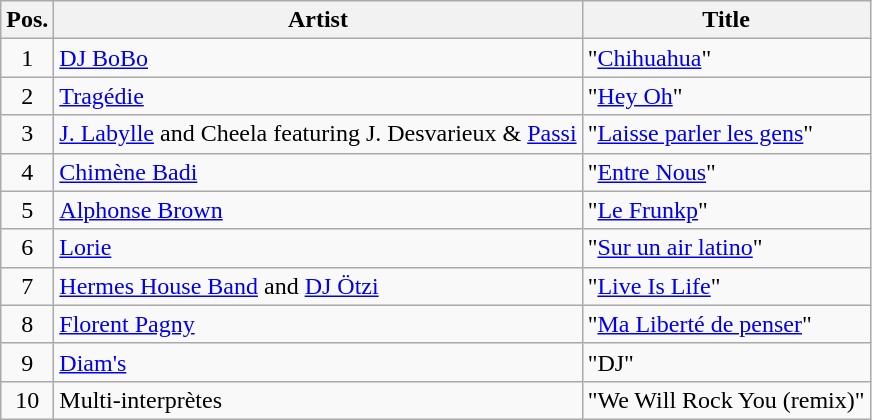<table class="wikitable sortable">
<tr>
<th>Pos.</th>
<th>Artist</th>
<th>Title</th>
</tr>
<tr>
<td style="text-align:center;">1</td>
<td><a href='#'>DJ BoBo</a></td>
<td>"<a href='#'>Chihuahua</a>"</td>
</tr>
<tr>
<td style="text-align:center;">2</td>
<td><a href='#'>Tragédie</a></td>
<td>"<a href='#'>Hey Oh</a>"</td>
</tr>
<tr>
<td style="text-align:center;">3</td>
<td><a href='#'>J. Labylle</a> and Cheela featuring J. Desvarieux & <a href='#'>Passi</a></td>
<td>"<a href='#'>Laisse parler les gens</a>"</td>
</tr>
<tr>
<td style="text-align:center;">4</td>
<td><a href='#'>Chimène Badi</a></td>
<td>"<a href='#'>Entre Nous</a>"</td>
</tr>
<tr>
<td style="text-align:center;">5</td>
<td><a href='#'>Alphonse Brown</a></td>
<td>"<a href='#'>Le Frunkp</a>"</td>
</tr>
<tr>
<td style="text-align:center;">6</td>
<td><a href='#'>Lorie</a></td>
<td>"<a href='#'>Sur un air latino</a>"</td>
</tr>
<tr>
<td style="text-align:center;">7</td>
<td><a href='#'>Hermes House Band</a> and <a href='#'>DJ Ötzi</a></td>
<td>"<a href='#'>Live Is Life</a>"</td>
</tr>
<tr>
<td style="text-align:center;">8</td>
<td><a href='#'>Florent Pagny</a></td>
<td>"<a href='#'>Ma Liberté de penser</a>"</td>
</tr>
<tr>
<td style="text-align:center;">9</td>
<td><a href='#'>Diam's</a></td>
<td>"DJ"</td>
</tr>
<tr>
<td style="text-align:center;">10</td>
<td>Multi-interprètes</td>
<td>"We Will Rock You (remix)"</td>
</tr>
</table>
